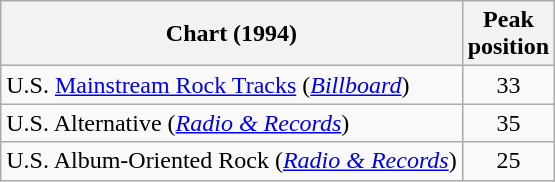<table class="wikitable">
<tr>
<th>Chart (1994)</th>
<th>Peak<br>position</th>
</tr>
<tr>
<td align="left">U.S. <a href='#'>Mainstream Rock Tracks</a> (<em><a href='#'>Billboard</a></em>)</td>
<td align="center">33</td>
</tr>
<tr>
<td align="left">U.S. Alternative (<em><a href='#'>Radio & Records</a></em>)</td>
<td align="center">35</td>
</tr>
<tr>
<td align="left">U.S. Album-Oriented Rock (<em><a href='#'>Radio & Records</a></em>)</td>
<td align="center">25</td>
</tr>
</table>
